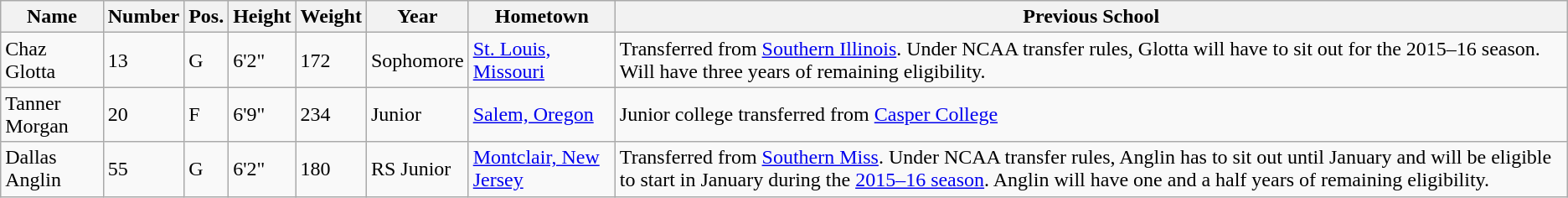<table class="wikitable sortable" border="1">
<tr>
<th>Name</th>
<th>Number</th>
<th>Pos.</th>
<th>Height</th>
<th>Weight</th>
<th>Year</th>
<th>Hometown</th>
<th class="unsortable">Previous School</th>
</tr>
<tr>
<td>Chaz Glotta</td>
<td>13</td>
<td>G</td>
<td>6'2"</td>
<td>172</td>
<td>Sophomore</td>
<td><a href='#'>St. Louis, Missouri</a></td>
<td>Transferred from <a href='#'>Southern Illinois</a>. Under NCAA transfer rules, Glotta will have to sit out for the 2015–16 season. Will have three years of remaining eligibility.</td>
</tr>
<tr>
<td>Tanner Morgan</td>
<td>20</td>
<td>F</td>
<td>6'9"</td>
<td>234</td>
<td>Junior</td>
<td><a href='#'>Salem, Oregon</a></td>
<td>Junior college transferred from <a href='#'>Casper College</a></td>
</tr>
<tr>
<td>Dallas Anglin</td>
<td>55</td>
<td>G</td>
<td>6'2"</td>
<td>180</td>
<td>RS Junior</td>
<td><a href='#'>Montclair, New Jersey</a></td>
<td>Transferred from <a href='#'>Southern Miss</a>. Under NCAA transfer rules, Anglin has to sit out until January and will be eligible to start in January during the <a href='#'>2015–16 season</a>. Anglin will have one and a half years of remaining eligibility.</td>
</tr>
</table>
